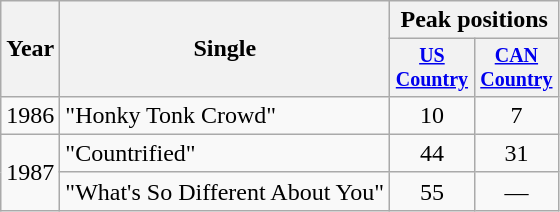<table class="wikitable" style="text-align:center;">
<tr>
<th rowspan="2">Year</th>
<th rowspan="2">Single</th>
<th colspan="2">Peak positions</th>
</tr>
<tr style="font-size:smaller;">
<th width="50"><a href='#'>US Country</a></th>
<th width="50"><a href='#'>CAN Country</a></th>
</tr>
<tr>
<td>1986</td>
<td align="left">"Honky Tonk Crowd"</td>
<td>10</td>
<td>7</td>
</tr>
<tr>
<td rowspan="2">1987</td>
<td align="left">"Countrified"</td>
<td>44</td>
<td>31</td>
</tr>
<tr>
<td align="left">"What's So Different About You"</td>
<td>55</td>
<td>—</td>
</tr>
</table>
